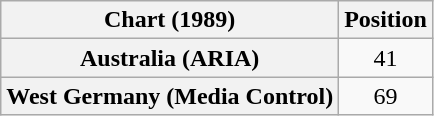<table class="wikitable plainrowheaders" style="text-align:center">
<tr>
<th>Chart (1989)</th>
<th>Position</th>
</tr>
<tr>
<th scope="row">Australia (ARIA)</th>
<td>41</td>
</tr>
<tr>
<th scope="row">West Germany (Media Control)</th>
<td>69</td>
</tr>
</table>
